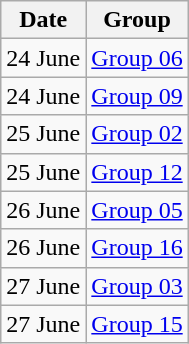<table class="wikitable">
<tr>
<th>Date</th>
<th>Group</th>
</tr>
<tr>
<td style="text-align:right;">24 June</td>
<td style="text-align:left;"><a href='#'>Group 06</a></td>
</tr>
<tr>
<td style="text-align:right;">24 June</td>
<td style="text-align:left;"><a href='#'>Group 09</a></td>
</tr>
<tr>
<td style="text-align:right;">25 June</td>
<td style="text-align:left;"><a href='#'>Group 02</a></td>
</tr>
<tr>
<td style="text-align:right;">25 June</td>
<td style="text-align:left;"><a href='#'>Group 12</a></td>
</tr>
<tr>
<td style="text-align:right;">26 June</td>
<td style="text-align:left;"><a href='#'>Group 05</a></td>
</tr>
<tr>
<td style="text-align:right;">26 June</td>
<td style="text-align:left;"><a href='#'>Group 16</a></td>
</tr>
<tr>
<td style="text-align:right;">27 June</td>
<td style="text-align:left;"><a href='#'>Group 03</a></td>
</tr>
<tr>
<td style="text-align:right;">27 June</td>
<td style="text-align:left;"><a href='#'>Group 15</a></td>
</tr>
</table>
